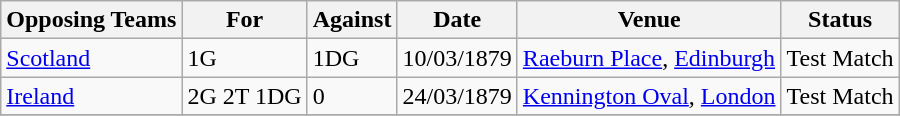<table class="wikitable">
<tr>
<th>Opposing Teams</th>
<th>For</th>
<th>Against</th>
<th>Date</th>
<th>Venue</th>
<th>Status</th>
</tr>
<tr>
<td><a href='#'>Scotland</a></td>
<td>1G</td>
<td>1DG</td>
<td>10/03/1879</td>
<td><a href='#'>Raeburn Place</a>, <a href='#'>Edinburgh</a></td>
<td>Test Match</td>
</tr>
<tr>
<td><a href='#'>Ireland</a></td>
<td>2G 2T 1DG</td>
<td>0</td>
<td>24/03/1879</td>
<td><a href='#'>Kennington Oval</a>, <a href='#'>London</a></td>
<td>Test Match</td>
</tr>
<tr>
</tr>
</table>
